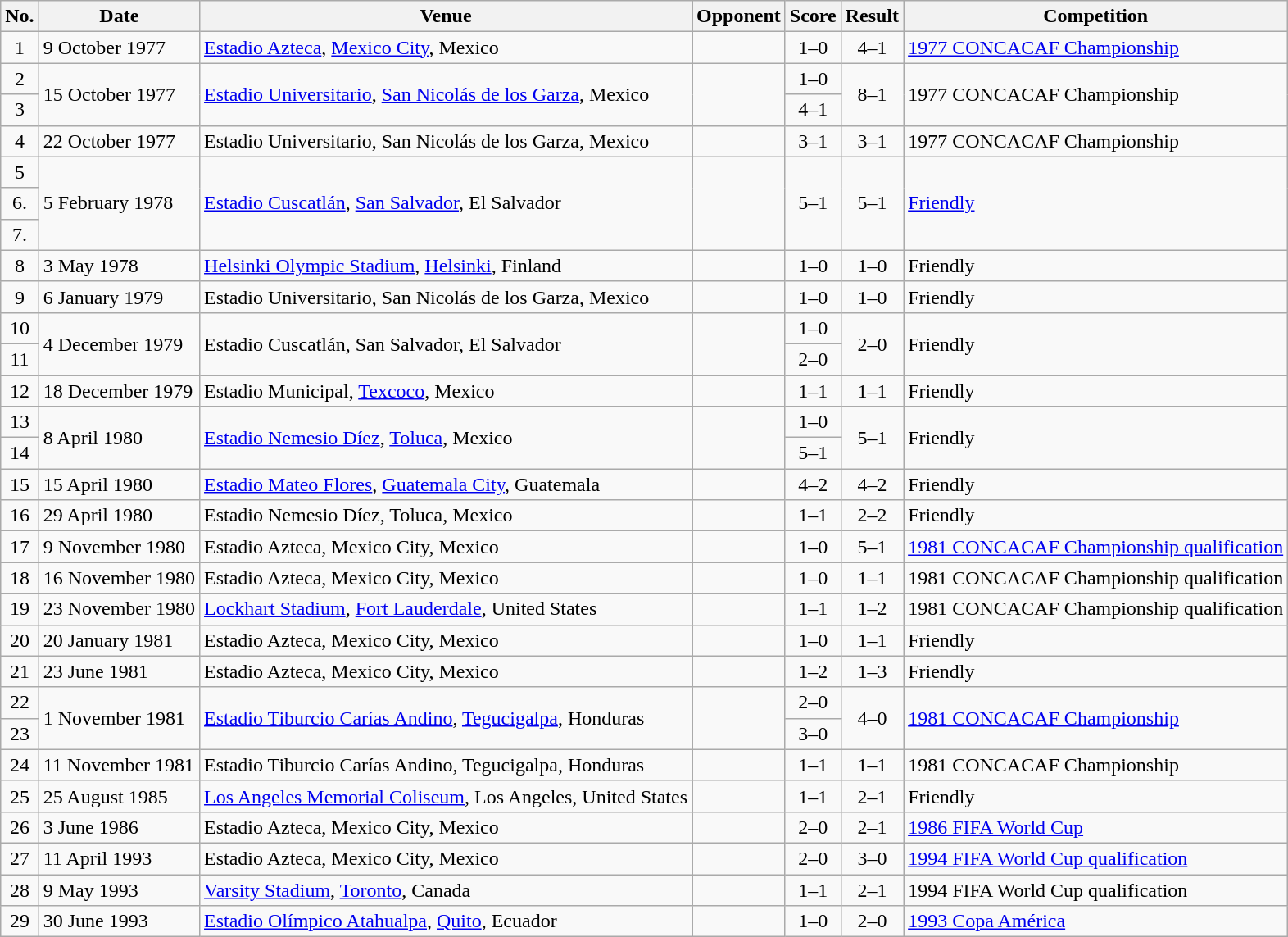<table class="wikitable sortable">
<tr>
<th scope="col">No.</th>
<th scope="col">Date</th>
<th scope="col">Venue</th>
<th scope="col">Opponent</th>
<th scope="col">Score</th>
<th scope="col">Result</th>
<th scope="col">Competition</th>
</tr>
<tr>
<td align="center">1</td>
<td>9 October 1977</td>
<td><a href='#'>Estadio Azteca</a>, <a href='#'>Mexico City</a>, Mexico</td>
<td></td>
<td align="center">1–0</td>
<td align="center">4–1</td>
<td><a href='#'>1977 CONCACAF Championship</a></td>
</tr>
<tr>
<td align="center">2</td>
<td rowspan="2">15 October 1977</td>
<td rowspan="2"><a href='#'>Estadio Universitario</a>, <a href='#'>San Nicolás de los Garza</a>, Mexico</td>
<td rowspan="2"></td>
<td align="center">1–0</td>
<td rowspan="2" align="center">8–1</td>
<td rowspan="2">1977 CONCACAF Championship</td>
</tr>
<tr>
<td align="center">3</td>
<td align="center">4–1</td>
</tr>
<tr>
<td align="center">4</td>
<td>22 October 1977</td>
<td>Estadio Universitario, San Nicolás de los Garza, Mexico</td>
<td></td>
<td align="center">3–1</td>
<td align="center">3–1</td>
<td>1977 CONCACAF Championship</td>
</tr>
<tr>
<td align="center">5</td>
<td rowspan="3">5 February 1978</td>
<td rowspan="3"><a href='#'>Estadio Cuscatlán</a>, <a href='#'>San Salvador</a>, El Salvador</td>
<td rowspan="3"></td>
<td rowspan="3" align="center">5–1</td>
<td rowspan="3" align="center">5–1</td>
<td rowspan="3"><a href='#'>Friendly</a></td>
</tr>
<tr>
<td align="center">6.</td>
</tr>
<tr>
<td align="center">7.</td>
</tr>
<tr>
<td align="center">8</td>
<td>3 May 1978</td>
<td><a href='#'>Helsinki Olympic Stadium</a>, <a href='#'>Helsinki</a>, Finland</td>
<td></td>
<td align="center">1–0</td>
<td align="center">1–0</td>
<td>Friendly</td>
</tr>
<tr>
<td align="center">9</td>
<td>6 January 1979</td>
<td>Estadio Universitario, San Nicolás de los Garza, Mexico</td>
<td></td>
<td align="center">1–0</td>
<td align="center">1–0</td>
<td>Friendly</td>
</tr>
<tr>
<td align="center">10</td>
<td rowspan="2">4 December 1979</td>
<td rowspan="2">Estadio Cuscatlán, San Salvador, El Salvador</td>
<td rowspan="2"></td>
<td align="center">1–0</td>
<td rowspan="2" align="center">2–0</td>
<td rowspan="2">Friendly</td>
</tr>
<tr>
<td align="center">11</td>
<td align="center">2–0</td>
</tr>
<tr>
<td align="center">12</td>
<td>18 December 1979</td>
<td>Estadio Municipal, <a href='#'>Texcoco</a>, Mexico</td>
<td></td>
<td align="center">1–1</td>
<td align="center">1–1</td>
<td>Friendly</td>
</tr>
<tr>
<td align="center">13</td>
<td rowspan="2">8 April 1980</td>
<td rowspan="2"><a href='#'>Estadio Nemesio Díez</a>, <a href='#'>Toluca</a>, Mexico</td>
<td rowspan="2"></td>
<td align="center">1–0</td>
<td rowspan="2" align="center">5–1</td>
<td rowspan="2">Friendly</td>
</tr>
<tr>
<td align="center">14</td>
<td align="center">5–1</td>
</tr>
<tr>
<td align="center">15</td>
<td>15 April 1980</td>
<td><a href='#'>Estadio Mateo Flores</a>, <a href='#'>Guatemala City</a>, Guatemala</td>
<td></td>
<td align="center">4–2</td>
<td align="center">4–2</td>
<td>Friendly</td>
</tr>
<tr>
<td align="center">16</td>
<td>29 April 1980</td>
<td>Estadio Nemesio Díez, Toluca, Mexico</td>
<td></td>
<td align="center">1–1</td>
<td align="center">2–2</td>
<td>Friendly</td>
</tr>
<tr>
<td align="center">17</td>
<td>9 November 1980</td>
<td>Estadio Azteca, Mexico City, Mexico</td>
<td></td>
<td align="center">1–0</td>
<td align="center">5–1</td>
<td><a href='#'>1981 CONCACAF Championship qualification</a></td>
</tr>
<tr>
<td align="center">18</td>
<td>16 November 1980</td>
<td>Estadio Azteca, Mexico City, Mexico</td>
<td></td>
<td align="center">1–0</td>
<td align="center">1–1</td>
<td>1981 CONCACAF Championship qualification</td>
</tr>
<tr>
<td align="center">19</td>
<td>23 November 1980</td>
<td><a href='#'>Lockhart Stadium</a>, <a href='#'>Fort Lauderdale</a>, United States</td>
<td></td>
<td align="center">1–1</td>
<td align="center">1–2</td>
<td>1981 CONCACAF Championship qualification</td>
</tr>
<tr>
<td align="center">20</td>
<td>20 January 1981</td>
<td>Estadio Azteca, Mexico City, Mexico</td>
<td></td>
<td align="center">1–0</td>
<td align="center">1–1</td>
<td>Friendly</td>
</tr>
<tr>
<td align="center">21</td>
<td>23 June 1981</td>
<td>Estadio Azteca, Mexico City, Mexico</td>
<td></td>
<td align="center">1–2</td>
<td align="center">1–3</td>
<td>Friendly</td>
</tr>
<tr>
<td align="center">22</td>
<td rowspan="2">1 November 1981</td>
<td rowspan="2"><a href='#'>Estadio Tiburcio Carías Andino</a>, <a href='#'>Tegucigalpa</a>, Honduras</td>
<td rowspan="2"></td>
<td align="center">2–0</td>
<td rowspan="2" align="center">4–0</td>
<td rowspan="2"><a href='#'>1981 CONCACAF Championship</a></td>
</tr>
<tr>
<td align="center">23</td>
<td align="center">3–0</td>
</tr>
<tr>
<td align="center">24</td>
<td>11 November 1981</td>
<td>Estadio Tiburcio Carías Andino, Tegucigalpa, Honduras</td>
<td></td>
<td align="center">1–1</td>
<td align="center">1–1</td>
<td>1981 CONCACAF Championship</td>
</tr>
<tr>
<td align="center">25</td>
<td>25 August 1985</td>
<td><a href='#'>Los Angeles Memorial Coliseum</a>, Los Angeles, United States</td>
<td></td>
<td align="center">1–1</td>
<td align="center">2–1</td>
<td>Friendly</td>
</tr>
<tr>
<td align="center">26</td>
<td>3 June 1986</td>
<td>Estadio Azteca, Mexico City, Mexico</td>
<td></td>
<td align="center">2–0</td>
<td align="center">2–1</td>
<td><a href='#'>1986 FIFA World Cup</a></td>
</tr>
<tr>
<td align="center">27</td>
<td>11 April 1993</td>
<td>Estadio Azteca, Mexico City, Mexico</td>
<td></td>
<td align="center">2–0</td>
<td align="center">3–0</td>
<td><a href='#'>1994 FIFA World Cup qualification</a></td>
</tr>
<tr>
<td align="center">28</td>
<td>9 May 1993</td>
<td><a href='#'>Varsity Stadium</a>, <a href='#'>Toronto</a>, Canada</td>
<td></td>
<td align="center">1–1</td>
<td align="center">2–1</td>
<td>1994 FIFA World Cup qualification</td>
</tr>
<tr>
<td align="center">29</td>
<td>30 June 1993</td>
<td><a href='#'>Estadio Olímpico Atahualpa</a>, <a href='#'>Quito</a>, Ecuador</td>
<td></td>
<td align="center">1–0</td>
<td align="center">2–0</td>
<td><a href='#'>1993 Copa América</a></td>
</tr>
</table>
